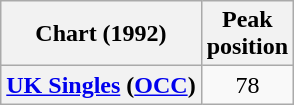<table class="wikitable plainrowheaders">
<tr>
<th scope="col">Chart (1992)</th>
<th scope="col">Peak<br>position</th>
</tr>
<tr>
<th scope="row"><a href='#'>UK Singles</a> (<a href='#'>OCC</a>)</th>
<td style="text-align:center">78</td>
</tr>
</table>
